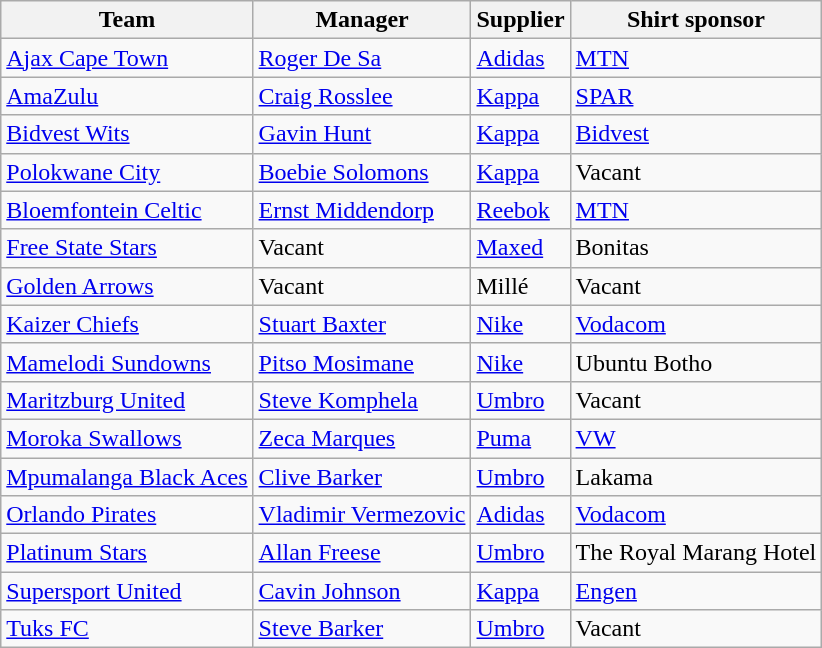<table class="wikitable">
<tr>
<th>Team</th>
<th>Manager</th>
<th>Supplier</th>
<th>Shirt sponsor</th>
</tr>
<tr>
<td><a href='#'>Ajax Cape Town</a></td>
<td> <a href='#'>Roger De Sa</a></td>
<td><a href='#'>Adidas</a></td>
<td><a href='#'>MTN</a></td>
</tr>
<tr>
<td><a href='#'>AmaZulu</a></td>
<td> <a href='#'>Craig Rosslee</a></td>
<td><a href='#'>Kappa</a></td>
<td><a href='#'>SPAR</a></td>
</tr>
<tr>
<td><a href='#'>Bidvest Wits</a></td>
<td> <a href='#'>Gavin Hunt</a></td>
<td><a href='#'>Kappa</a></td>
<td><a href='#'>Bidvest</a></td>
</tr>
<tr>
<td><a href='#'>Polokwane City</a></td>
<td> <a href='#'>Boebie Solomons</a></td>
<td><a href='#'>Kappa</a></td>
<td>Vacant</td>
</tr>
<tr>
<td><a href='#'>Bloemfontein Celtic</a></td>
<td> <a href='#'>Ernst Middendorp</a></td>
<td><a href='#'>Reebok</a></td>
<td><a href='#'>MTN</a></td>
</tr>
<tr>
<td><a href='#'>Free State Stars</a></td>
<td> Vacant</td>
<td><a href='#'>Maxed</a></td>
<td>Bonitas</td>
</tr>
<tr>
<td><a href='#'>Golden Arrows</a></td>
<td> Vacant</td>
<td>Millé</td>
<td>Vacant</td>
</tr>
<tr>
<td><a href='#'>Kaizer Chiefs</a></td>
<td> <a href='#'>Stuart Baxter</a></td>
<td><a href='#'>Nike</a></td>
<td><a href='#'>Vodacom</a></td>
</tr>
<tr>
<td><a href='#'>Mamelodi Sundowns</a></td>
<td> <a href='#'>Pitso Mosimane</a></td>
<td><a href='#'>Nike</a></td>
<td>Ubuntu Botho</td>
</tr>
<tr>
<td><a href='#'>Maritzburg United</a></td>
<td> <a href='#'>Steve Komphela</a></td>
<td><a href='#'>Umbro</a></td>
<td>Vacant</td>
</tr>
<tr>
<td><a href='#'>Moroka Swallows</a></td>
<td> <a href='#'>Zeca Marques</a></td>
<td><a href='#'>Puma</a></td>
<td><a href='#'>VW</a></td>
</tr>
<tr>
<td><a href='#'>Mpumalanga Black Aces</a></td>
<td> <a href='#'>Clive Barker</a></td>
<td><a href='#'>Umbro</a></td>
<td>Lakama</td>
</tr>
<tr>
<td><a href='#'>Orlando Pirates</a></td>
<td> <a href='#'>Vladimir Vermezovic</a></td>
<td><a href='#'>Adidas</a></td>
<td><a href='#'>Vodacom</a></td>
</tr>
<tr>
<td><a href='#'>Platinum Stars</a></td>
<td> <a href='#'>Allan Freese</a></td>
<td><a href='#'>Umbro</a></td>
<td>The Royal Marang Hotel</td>
</tr>
<tr>
<td><a href='#'>Supersport United</a></td>
<td> <a href='#'>Cavin Johnson</a></td>
<td><a href='#'>Kappa</a></td>
<td><a href='#'>Engen</a></td>
</tr>
<tr>
<td><a href='#'>Tuks FC</a></td>
<td> <a href='#'>Steve Barker</a></td>
<td><a href='#'>Umbro</a></td>
<td>Vacant</td>
</tr>
</table>
